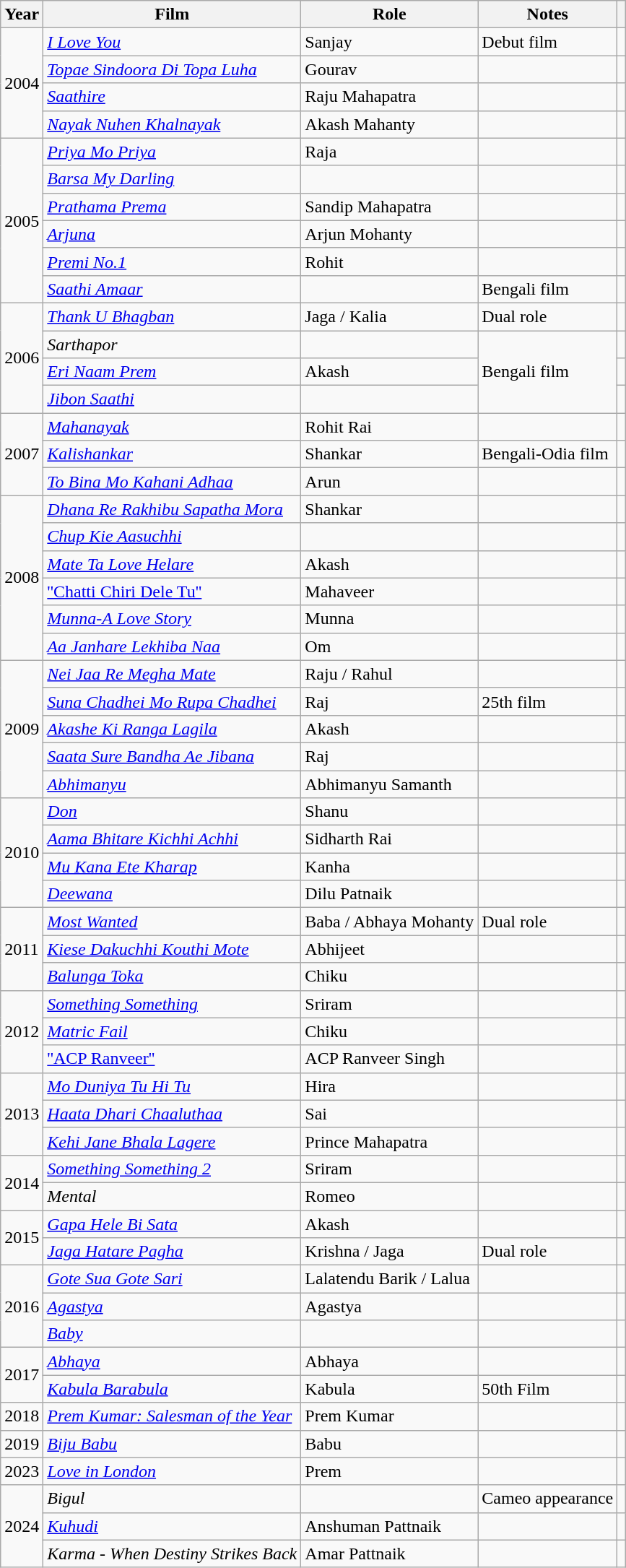<table class="wikitable sortable">
<tr>
<th>Year</th>
<th>Film</th>
<th>Role</th>
<th>Notes</th>
<th></th>
</tr>
<tr>
<td rowspan="4">2004</td>
<td><em><a href='#'>I Love You</a></em></td>
<td>Sanjay</td>
<td>Debut film</td>
<td></td>
</tr>
<tr>
<td><em><a href='#'>Topae Sindoora Di Topa Luha</a></em></td>
<td>Gourav</td>
<td></td>
<td></td>
</tr>
<tr>
<td><em><a href='#'>Saathire</a></em></td>
<td>Raju Mahapatra</td>
<td></td>
<td></td>
</tr>
<tr>
<td><em><a href='#'>Nayak Nuhen Khalnayak</a></em></td>
<td>Akash Mahanty</td>
<td></td>
<td></td>
</tr>
<tr>
<td rowspan="6">2005</td>
<td><em><a href='#'>Priya Mo Priya</a></em></td>
<td>Raja</td>
<td></td>
<td></td>
</tr>
<tr>
<td><a href='#'><em>Barsa My Darling</em></a></td>
<td></td>
<td></td>
<td></td>
</tr>
<tr>
<td><em><a href='#'>Prathama Prema</a></em></td>
<td>Sandip Mahapatra</td>
<td></td>
<td></td>
</tr>
<tr>
<td><em><a href='#'>Arjuna</a></em></td>
<td>Arjun Mohanty</td>
<td></td>
<td></td>
</tr>
<tr>
<td><em><a href='#'>Premi No.1</a></em></td>
<td>Rohit</td>
<td></td>
<td></td>
</tr>
<tr>
<td><em><a href='#'>Saathi Amaar</a></em></td>
<td></td>
<td>Bengali film</td>
<td></td>
</tr>
<tr>
<td rowspan="4">2006</td>
<td><em><a href='#'>Thank U Bhagban</a></em></td>
<td>Jaga / Kalia</td>
<td>Dual role</td>
<td></td>
</tr>
<tr>
<td><em>Sarthapor</em></td>
<td></td>
<td rowspan="3">Bengali film</td>
<td></td>
</tr>
<tr>
<td><em><a href='#'>Eri Naam Prem</a></em></td>
<td>Akash</td>
<td></td>
</tr>
<tr>
<td><em><a href='#'>Jibon Saathi</a></em></td>
<td></td>
<td></td>
</tr>
<tr>
<td rowspan="3">2007</td>
<td><em><a href='#'>Mahanayak</a></em></td>
<td>Rohit Rai</td>
<td></td>
<td></td>
</tr>
<tr>
<td><em><a href='#'>Kalishankar</a></em></td>
<td>Shankar</td>
<td>Bengali-Odia film</td>
<td></td>
</tr>
<tr>
<td><em><a href='#'>To Bina Mo Kahani Adhaa</a></em></td>
<td>Arun</td>
<td></td>
<td></td>
</tr>
<tr>
<td rowspan="6">2008</td>
<td><em><a href='#'>Dhana Re Rakhibu Sapatha Mora</a></em></td>
<td>Shankar</td>
<td></td>
<td></td>
</tr>
<tr>
<td><em><a href='#'>Chup Kie Aasuchhi</a></em></td>
<td></td>
<td></td>
<td></td>
</tr>
<tr>
<td><em><a href='#'>Mate Ta Love Helare</a></em></td>
<td>Akash</td>
<td></td>
<td></td>
</tr>
<tr>
<td><a href='#'>''Chatti Chiri Dele Tu''</a></td>
<td>Mahaveer</td>
<td></td>
<td></td>
</tr>
<tr>
<td><em><a href='#'>Munna-A Love Story</a></em></td>
<td>Munna</td>
<td></td>
<td></td>
</tr>
<tr>
<td><em><a href='#'>Aa Janhare Lekhiba Naa</a></em></td>
<td>Om</td>
<td></td>
<td></td>
</tr>
<tr>
<td rowspan="5">2009</td>
<td><em><a href='#'>Nei Jaa Re Megha Mate</a></em></td>
<td>Raju / Rahul</td>
<td></td>
<td></td>
</tr>
<tr>
<td><em><a href='#'>Suna Chadhei Mo Rupa Chadhei</a></em></td>
<td>Raj</td>
<td>25th film</td>
<td></td>
</tr>
<tr>
<td><em><a href='#'>Akashe Ki Ranga Lagila</a></em></td>
<td>Akash</td>
<td></td>
<td></td>
</tr>
<tr>
<td><em><a href='#'>Saata Sure Bandha Ae Jibana</a></em></td>
<td>Raj</td>
<td></td>
<td></td>
</tr>
<tr>
<td><em><a href='#'>Abhimanyu</a></em></td>
<td>Abhimanyu Samanth</td>
<td></td>
<td></td>
</tr>
<tr>
<td rowspan="4">2010</td>
<td><em><a href='#'>Don</a></em></td>
<td>Shanu</td>
<td></td>
<td></td>
</tr>
<tr>
<td><em><a href='#'>Aama Bhitare Kichhi Achhi</a></em></td>
<td>Sidharth Rai</td>
<td></td>
<td></td>
</tr>
<tr>
<td><em><a href='#'>Mu Kana Ete Kharap</a></em></td>
<td>Kanha</td>
<td></td>
<td></td>
</tr>
<tr>
<td><em><a href='#'>Deewana</a></em></td>
<td>Dilu Patnaik</td>
<td></td>
<td></td>
</tr>
<tr>
<td rowspan="3">2011</td>
<td><em><a href='#'>Most Wanted</a></em></td>
<td>Baba / Abhaya Mohanty</td>
<td>Dual role</td>
<td></td>
</tr>
<tr>
<td><em><a href='#'>Kiese Dakuchhi Kouthi Mote</a></em></td>
<td>Abhijeet</td>
<td></td>
<td></td>
</tr>
<tr>
<td><em><a href='#'>Balunga Toka</a></em></td>
<td>Chiku</td>
<td></td>
<td></td>
</tr>
<tr>
<td rowspan="3">2012</td>
<td><a href='#'><em>Something Something</em></a></td>
<td>Sriram</td>
<td></td>
<td></td>
</tr>
<tr>
<td><em><a href='#'>Matric Fail</a></em></td>
<td>Chiku</td>
<td></td>
<td></td>
</tr>
<tr>
<td><a href='#'>''ACP Ranveer''</a></td>
<td>ACP Ranveer Singh</td>
<td></td>
<td></td>
</tr>
<tr>
<td rowspan="3">2013</td>
<td><em><a href='#'>Mo Duniya Tu Hi Tu</a></em></td>
<td>Hira</td>
<td></td>
<td></td>
</tr>
<tr>
<td><em><a href='#'>Haata Dhari Chaaluthaa</a></em></td>
<td>Sai</td>
<td></td>
<td></td>
</tr>
<tr>
<td><em><a href='#'>Kehi Jane Bhala Lagere</a></em></td>
<td>Prince Mahapatra</td>
<td></td>
<td></td>
</tr>
<tr>
<td rowspan="2">2014</td>
<td><em><a href='#'>Something Something 2</a></em></td>
<td>Sriram</td>
<td></td>
<td></td>
</tr>
<tr>
<td><em>Mental</em></td>
<td>Romeo</td>
<td></td>
<td></td>
</tr>
<tr>
<td rowspan="2">2015</td>
<td><em><a href='#'>Gapa Hele Bi Sata</a></em></td>
<td>Akash</td>
<td></td>
<td></td>
</tr>
<tr>
<td><em><a href='#'>Jaga Hatare Pagha</a></em></td>
<td>Krishna / Jaga</td>
<td>Dual role</td>
<td></td>
</tr>
<tr>
<td rowspan="3">2016</td>
<td><em><a href='#'>Gote Sua Gote Sari</a></em></td>
<td>Lalatendu Barik / Lalua</td>
<td></td>
<td></td>
</tr>
<tr>
<td><em><a href='#'>Agastya</a></em></td>
<td>Agastya</td>
<td></td>
<td></td>
</tr>
<tr>
<td><em><a href='#'>Baby</a></em></td>
<td></td>
<td></td>
<td></td>
</tr>
<tr>
<td rowspan="2">2017</td>
<td><em><a href='#'>Abhaya</a></em></td>
<td>Abhaya</td>
<td></td>
<td></td>
</tr>
<tr>
<td><em><a href='#'>Kabula Barabula</a></em></td>
<td>Kabula</td>
<td>50th Film</td>
<td></td>
</tr>
<tr>
<td>2018</td>
<td><em><a href='#'>Prem Kumar: Salesman of the Year</a></em></td>
<td>Prem Kumar</td>
<td></td>
<td></td>
</tr>
<tr>
<td>2019</td>
<td><em><a href='#'>Biju Babu</a></em></td>
<td>Babu</td>
<td></td>
<td></td>
</tr>
<tr>
<td rowspan="1">2023</td>
<td><em><a href='#'>Love in London</a></em></td>
<td>Prem</td>
<td></td>
<td></td>
</tr>
<tr>
<td rowspan="3">2024</td>
<td><em>Bigul</em></td>
<td></td>
<td>Cameo appearance</td>
<td></td>
</tr>
<tr>
<td><em><a href='#'>Kuhudi</a></em></td>
<td>Anshuman Pattnaik</td>
<td></td>
<td></td>
</tr>
<tr>
<td><em>Karma - When Destiny Strikes Back</em></td>
<td>Amar Pattnaik</td>
<td></td>
<td></td>
</tr>
</table>
